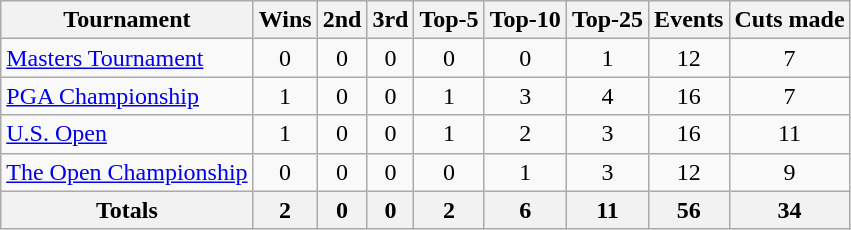<table class=wikitable style=text-align:center>
<tr>
<th>Tournament</th>
<th>Wins</th>
<th>2nd</th>
<th>3rd</th>
<th>Top-5</th>
<th>Top-10</th>
<th>Top-25</th>
<th>Events</th>
<th>Cuts made</th>
</tr>
<tr>
<td align=left><a href='#'>Masters Tournament</a></td>
<td>0</td>
<td>0</td>
<td>0</td>
<td>0</td>
<td>0</td>
<td>1</td>
<td>12</td>
<td>7</td>
</tr>
<tr>
<td align=left><a href='#'>PGA Championship</a></td>
<td>1</td>
<td>0</td>
<td>0</td>
<td>1</td>
<td>3</td>
<td>4</td>
<td>16</td>
<td>7</td>
</tr>
<tr>
<td align=left><a href='#'>U.S. Open</a></td>
<td>1</td>
<td>0</td>
<td>0</td>
<td>1</td>
<td>2</td>
<td>3</td>
<td>16</td>
<td>11</td>
</tr>
<tr>
<td align=left><a href='#'>The Open Championship</a></td>
<td>0</td>
<td>0</td>
<td>0</td>
<td>0</td>
<td>1</td>
<td>3</td>
<td>12</td>
<td>9</td>
</tr>
<tr>
<th>Totals</th>
<th>2</th>
<th>0</th>
<th>0</th>
<th>2</th>
<th>6</th>
<th>11</th>
<th>56</th>
<th>34</th>
</tr>
</table>
